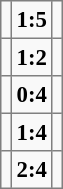<table bgcolor="#f9f9f9" cellpadding="3" cellspacing="0" border="1" style="font-size: 95%; border: gray solid 1px; border-collapse: collapse; background: #f9f9f9;">
<tr>
<td></td>
<td align="center"><strong>1:5</strong></td>
<td></td>
</tr>
<tr>
<td></td>
<td align="center"><strong>1:2</strong></td>
<td></td>
</tr>
<tr>
<td></td>
<td align="center"><strong>0:4</strong></td>
<td></td>
</tr>
<tr>
<td></td>
<td align="center"><strong>1:4</strong></td>
<td></td>
</tr>
<tr>
<td></td>
<td align="center"><strong>2:4</strong></td>
<td></td>
</tr>
</table>
